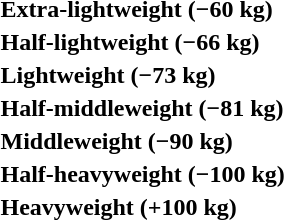<table>
<tr>
<th rowspan=2 style="text-align:left;">Extra-lightweight (−60 kg)</th>
<td rowspan=2></td>
<td rowspan=2></td>
<td></td>
</tr>
<tr>
<td></td>
</tr>
<tr>
<th rowspan=2 style="text-align:left;">Half-lightweight (−66 kg)</th>
<td rowspan=2></td>
<td rowspan=2></td>
<td></td>
</tr>
<tr>
<td></td>
</tr>
<tr>
<th rowspan=2 style="text-align:left;">Lightweight (−73 kg)</th>
<td rowspan=2></td>
<td rowspan=2></td>
<td></td>
</tr>
<tr>
<td></td>
</tr>
<tr>
<th rowspan=2 style="text-align:left;">Half-middleweight (−81 kg)</th>
<td rowspan=2></td>
<td rowspan=2></td>
<td></td>
</tr>
<tr>
<td></td>
</tr>
<tr>
<th rowspan=2 style="text-align:left;">Middleweight (−90 kg)</th>
<td rowspan=2></td>
<td rowspan=2></td>
<td></td>
</tr>
<tr>
<td></td>
</tr>
<tr>
<th rowspan=2 style="text-align:left;">Half-heavyweight (−100 kg)</th>
<td rowspan=2></td>
<td rowspan=2></td>
<td></td>
</tr>
<tr>
<td></td>
</tr>
<tr>
<th rowspan=2 style="text-align:left;">Heavyweight (+100 kg)</th>
<td rowspan=2></td>
<td rowspan=2></td>
<td></td>
</tr>
<tr>
<td></td>
</tr>
</table>
